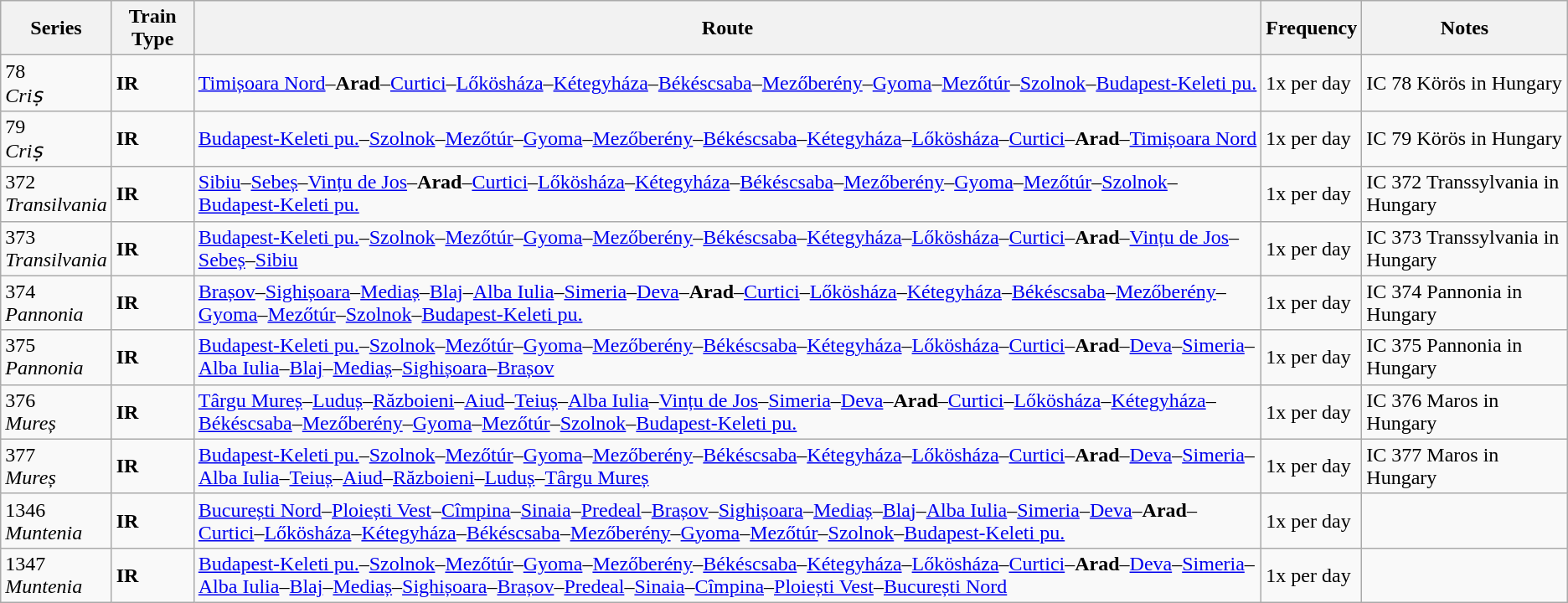<table class="wikitable vatop">
<tr>
<th>Series</th>
<th>Train Type</th>
<th>Route</th>
<th>Frequency</th>
<th>Notes</th>
</tr>
<tr>
<td>78 <br><em>Criṣ</em></td>
<td><strong>IR</strong></td>
<td><a href='#'>Timișoara Nord</a>–<strong>Arad</strong>–<a href='#'>Curtici</a>–<a href='#'>Lőkösháza</a>–<a href='#'>Kétegyháza</a>–<a href='#'>Békéscsaba</a>–<a href='#'>Mezőberény</a>–<a href='#'>Gyoma</a>–<a href='#'>Mezőtúr</a>–<a href='#'>Szolnok</a>–<a href='#'>Budapest-Keleti pu.</a></td>
<td>1x per day</td>
<td>IC 78 Körös in Hungary</td>
</tr>
<tr>
<td>79 <br><em>Criṣ</em></td>
<td><strong>IR</strong></td>
<td><a href='#'>Budapest-Keleti pu.</a>–<a href='#'>Szolnok</a>–<a href='#'>Mezőtúr</a>–<a href='#'>Gyoma</a>–<a href='#'>Mezőberény</a>–<a href='#'>Békéscsaba</a>–<a href='#'>Kétegyháza</a>–<a href='#'>Lőkösháza</a>–<a href='#'>Curtici</a>–<strong>Arad</strong>–<a href='#'>Timișoara Nord</a></td>
<td>1x per day</td>
<td>IC 79 Körös in Hungary</td>
</tr>
<tr>
<td>372 <br><em>Transilvania</em></td>
<td><strong>IR</strong></td>
<td><a href='#'>Sibiu</a>–<a href='#'>Sebeș</a>–<a href='#'>Vințu de Jos</a>–<strong>Arad</strong>–<a href='#'>Curtici</a>–<a href='#'>Lőkösháza</a>–<a href='#'>Kétegyháza</a>–<a href='#'>Békéscsaba</a>–<a href='#'>Mezőberény</a>–<a href='#'>Gyoma</a>–<a href='#'>Mezőtúr</a>–<a href='#'>Szolnok</a>–<a href='#'>Budapest-Keleti pu.</a></td>
<td>1x per day</td>
<td>IC 372 Transsylvania in Hungary</td>
</tr>
<tr>
<td>373 <br><em>Transilvania</em></td>
<td><strong>IR</strong></td>
<td><a href='#'>Budapest-Keleti pu.</a>–<a href='#'>Szolnok</a>–<a href='#'>Mezőtúr</a>–<a href='#'>Gyoma</a>–<a href='#'>Mezőberény</a>–<a href='#'>Békéscsaba</a>–<a href='#'>Kétegyháza</a>–<a href='#'>Lőkösháza</a>–<a href='#'>Curtici</a>–<strong>Arad</strong>–<a href='#'>Vințu de Jos</a>–<a href='#'>Sebeș</a>–<a href='#'>Sibiu</a></td>
<td>1x per day</td>
<td>IC 373 Transsylvania in Hungary</td>
</tr>
<tr>
<td>374 <br><em>Pannonia</em></td>
<td><strong>IR</strong></td>
<td><a href='#'>Brașov</a>–<a href='#'>Sighișoara</a>–<a href='#'>Mediaș</a>–<a href='#'>Blaj</a>–<a href='#'>Alba Iulia</a>–<a href='#'>Simeria</a>–<a href='#'>Deva</a>–<strong>Arad</strong>–<a href='#'>Curtici</a>–<a href='#'>Lőkösháza</a>–<a href='#'>Kétegyháza</a>–<a href='#'>Békéscsaba</a>–<a href='#'>Mezőberény</a>–<a href='#'>Gyoma</a>–<a href='#'>Mezőtúr</a>–<a href='#'>Szolnok</a>–<a href='#'>Budapest-Keleti pu.</a></td>
<td>1x per day</td>
<td>IC 374 Pannonia in Hungary</td>
</tr>
<tr>
<td>375 <br><em>Pannonia</em></td>
<td><strong>IR</strong></td>
<td><a href='#'>Budapest-Keleti pu.</a>–<a href='#'>Szolnok</a>–<a href='#'>Mezőtúr</a>–<a href='#'>Gyoma</a>–<a href='#'>Mezőberény</a>–<a href='#'>Békéscsaba</a>–<a href='#'>Kétegyháza</a>–<a href='#'>Lőkösháza</a>–<a href='#'>Curtici</a>–<strong>Arad</strong>–<a href='#'>Deva</a>–<a href='#'>Simeria</a>–<a href='#'>Alba Iulia</a>–<a href='#'>Blaj</a>–<a href='#'>Mediaș</a>–<a href='#'>Sighișoara</a>–<a href='#'>Brașov</a></td>
<td>1x per day</td>
<td>IC 375 Pannonia in Hungary</td>
</tr>
<tr>
<td>376 <br><em>Mureș</em></td>
<td><strong>IR</strong></td>
<td><a href='#'>Târgu Mureș</a>–<a href='#'>Luduș</a>–<a href='#'>Războieni</a>–<a href='#'>Aiud</a>–<a href='#'>Teiuș</a>–<a href='#'>Alba Iulia</a>–<a href='#'>Vințu de Jos</a>–<a href='#'>Simeria</a>–<a href='#'>Deva</a>–<strong>Arad</strong>–<a href='#'>Curtici</a>–<a href='#'>Lőkösháza</a>–<a href='#'>Kétegyháza</a>–<a href='#'>Békéscsaba</a>–<a href='#'>Mezőberény</a>–<a href='#'>Gyoma</a>–<a href='#'>Mezőtúr</a>–<a href='#'>Szolnok</a>–<a href='#'>Budapest-Keleti pu.</a></td>
<td>1x per day</td>
<td>IC 376 Maros in Hungary</td>
</tr>
<tr>
<td>377 <br><em>Mureș</em></td>
<td><strong>IR</strong></td>
<td><a href='#'>Budapest-Keleti pu.</a>–<a href='#'>Szolnok</a>–<a href='#'>Mezőtúr</a>–<a href='#'>Gyoma</a>–<a href='#'>Mezőberény</a>–<a href='#'>Békéscsaba</a>–<a href='#'>Kétegyháza</a>–<a href='#'>Lőkösháza</a>–<a href='#'>Curtici</a>–<strong>Arad</strong>–<a href='#'>Deva</a>–<a href='#'>Simeria</a>–<a href='#'>Alba Iulia</a>–<a href='#'>Teiuș</a>–<a href='#'>Aiud</a>–<a href='#'>Războieni</a>–<a href='#'>Luduș</a>–<a href='#'>Târgu Mureș</a></td>
<td>1x per day</td>
<td>IC 377 Maros in Hungary</td>
</tr>
<tr>
<td>1346 <br><em>Muntenia</em></td>
<td><strong>IR</strong></td>
<td><a href='#'>București Nord</a>–<a href='#'>Ploiești Vest</a>–<a href='#'>Cîmpina</a>–<a href='#'>Sinaia</a>–<a href='#'>Predeal</a>–<a href='#'>Brașov</a>–<a href='#'>Sighișoara</a>–<a href='#'>Mediaș</a>–<a href='#'>Blaj</a>–<a href='#'>Alba Iulia</a>–<a href='#'>Simeria</a>–<a href='#'>Deva</a>–<strong>Arad</strong>–<a href='#'>Curtici</a>–<a href='#'>Lőkösháza</a>–<a href='#'>Kétegyháza</a>–<a href='#'>Békéscsaba</a>–<a href='#'>Mezőberény</a>–<a href='#'>Gyoma</a>–<a href='#'>Mezőtúr</a>–<a href='#'>Szolnok</a>–<a href='#'>Budapest-Keleti pu.</a></td>
<td>1x per day</td>
<td></td>
</tr>
<tr>
<td>1347 <br><em>Muntenia</em></td>
<td><strong>IR</strong></td>
<td><a href='#'>Budapest-Keleti pu.</a>–<a href='#'>Szolnok</a>–<a href='#'>Mezőtúr</a>–<a href='#'>Gyoma</a>–<a href='#'>Mezőberény</a>–<a href='#'>Békéscsaba</a>–<a href='#'>Kétegyháza</a>–<a href='#'>Lőkösháza</a>–<a href='#'>Curtici</a>–<strong>Arad</strong>–<a href='#'>Deva</a>–<a href='#'>Simeria</a>–<a href='#'>Alba Iulia</a>–<a href='#'>Blaj</a>–<a href='#'>Mediaș</a>–<a href='#'>Sighișoara</a>–<a href='#'>Brașov</a>–<a href='#'>Predeal</a>–<a href='#'>Sinaia</a>–<a href='#'>Cîmpina</a>–<a href='#'>Ploiești Vest</a>–<a href='#'>București Nord</a></td>
<td>1x per day</td>
<td></td>
</tr>
</table>
